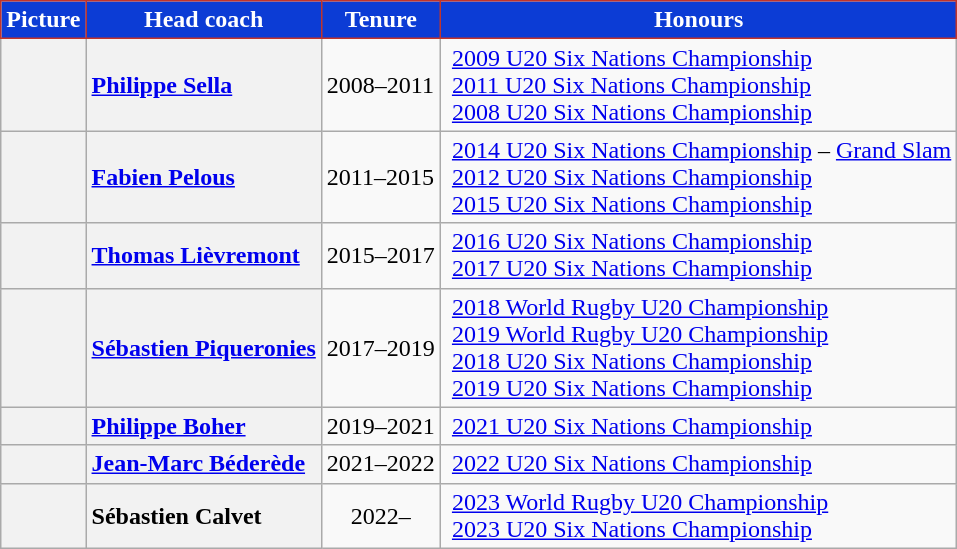<table class="wikitable">
<tr>
<th style="background:#0C3CD5;color:#FFFFFF;border:1px solid #C1342B">Picture</th>
<th style="background:#0C3CD5;color:#FFFFFF;border:1px solid #C1342B">Head coach</th>
<th style="background:#0C3CD5;color:#FFFFFF;border:1px solid #C1342B">Tenure</th>
<th style="background:#0C3CD5;color:#FFFFFF;border:1px solid #C1342B">Honours</th>
</tr>
<tr>
<th></th>
<th scope=row style="text-align: left;"> <strong><a href='#'>Philippe Sella</a></strong></th>
<td>2008–2011</td>
<td style="text-align: left;"> <a href='#'>2009 U20 Six Nations Championship</a><br> <a href='#'>2011 U20 Six Nations Championship</a><br> <a href='#'>2008 U20 Six Nations Championship</a></td>
</tr>
<tr>
<th></th>
<th scope=row style="text-align: left;"> <strong><a href='#'>Fabien Pelous</a></strong></th>
<td>2011–2015</td>
<td style="text-align: left;"> <a href='#'>2014 U20 Six Nations Championship</a> – <a href='#'>Grand Slam</a><br> <a href='#'>2012 U20 Six Nations Championship</a><br> <a href='#'>2015 U20 Six Nations Championship</a></td>
</tr>
<tr>
<th></th>
<th scope=row style="text-align: left;"> <strong><a href='#'>Thomas Lièvremont</a></strong></th>
<td>2015–2017</td>
<td style="text-align: left;"> <a href='#'>2016 U20 Six Nations Championship</a><br> <a href='#'>2017 U20 Six Nations Championship</a></td>
</tr>
<tr>
<th></th>
<th scope=row style="text-align: left;"> <strong><a href='#'>Sébastien Piqueronies</a></strong></th>
<td>2017–2019</td>
<td style="text-align: left;"> <a href='#'>2018 World Rugby U20 Championship</a><br> <a href='#'>2019 World Rugby U20 Championship</a><br> <a href='#'>2018 U20 Six Nations Championship</a><br> <a href='#'>2019 U20 Six Nations Championship</a></td>
</tr>
<tr>
<th></th>
<th scope=row style="text-align: left;"> <strong><a href='#'>Philippe Boher</a></strong></th>
<td>2019–2021</td>
<td style="text-align: left;"> <a href='#'>2021 U20 Six Nations Championship</a></td>
</tr>
<tr>
<th></th>
<th scope=row style="text-align: left;"> <strong><a href='#'>Jean-Marc Béderède</a></strong></th>
<td>2021–2022</td>
<td style="text-align: left;"> <a href='#'>2022 U20 Six Nations Championship</a></td>
</tr>
<tr>
<th></th>
<th scope=row style="text-align: left;"> <strong>Sébastien Calvet</strong></th>
<td style="text-align: center;">2022–</td>
<td style="text-align: left;"> <a href='#'>2023 World Rugby U20 Championship</a><br> <a href='#'>2023 U20 Six Nations Championship</a></td>
</tr>
</table>
